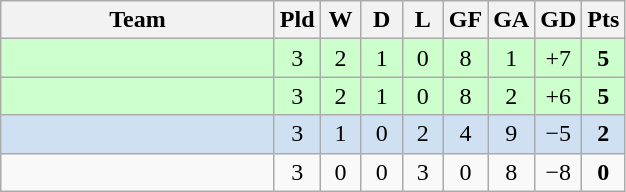<table class="wikitable" style="text-align: center;">
<tr>
<th width=175>Team</th>
<th width=20>Pld</th>
<th width=20>W</th>
<th width=20>D</th>
<th width=20>L</th>
<th width=20>GF</th>
<th width=20>GA</th>
<th width=20>GD</th>
<th width=20>Pts</th>
</tr>
<tr style="background:#ccffcc;">
<td style="text-align:left;"></td>
<td>3</td>
<td>2</td>
<td>1</td>
<td>0</td>
<td>8</td>
<td>1</td>
<td>+7</td>
<td><strong>5</strong></td>
</tr>
<tr style="background:#ccffcc;">
<td style="text-align:left;"></td>
<td>3</td>
<td>2</td>
<td>1</td>
<td>0</td>
<td>8</td>
<td>2</td>
<td>+6</td>
<td><strong>5</strong></td>
</tr>
<tr style="background:#CEE0F2;">
<td style="text-align:left;"></td>
<td>3</td>
<td>1</td>
<td>0</td>
<td>2</td>
<td>4</td>
<td>9</td>
<td>−5</td>
<td><strong>2</strong></td>
</tr>
<tr>
<td style="text-align:left;"></td>
<td>3</td>
<td>0</td>
<td>0</td>
<td>3</td>
<td>0</td>
<td>8</td>
<td>−8</td>
<td><strong>0</strong></td>
</tr>
</table>
